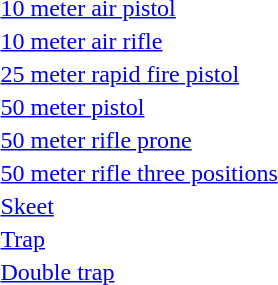<table>
<tr>
<td><a href='#'>10 meter air pistol</a><br></td>
<td></td>
<td></td>
<td></td>
</tr>
<tr>
<td><a href='#'>10 meter air rifle</a><br></td>
<td></td>
<td></td>
<td></td>
</tr>
<tr>
<td><a href='#'>25 meter rapid fire pistol</a><br></td>
<td></td>
<td></td>
<td></td>
</tr>
<tr>
<td><a href='#'>50 meter pistol</a><br></td>
<td></td>
<td></td>
<td></td>
</tr>
<tr>
<td><a href='#'>50 meter rifle prone</a><br></td>
<td></td>
<td></td>
<td></td>
</tr>
<tr>
<td><a href='#'>50 meter rifle three positions</a><br></td>
<td></td>
<td></td>
<td></td>
</tr>
<tr>
<td><a href='#'>Skeet</a><br></td>
<td></td>
<td></td>
<td></td>
</tr>
<tr>
<td><a href='#'>Trap</a><br></td>
<td></td>
<td></td>
<td></td>
</tr>
<tr>
<td><a href='#'>Double trap</a><br></td>
<td></td>
<td></td>
<td></td>
</tr>
<tr>
</tr>
</table>
